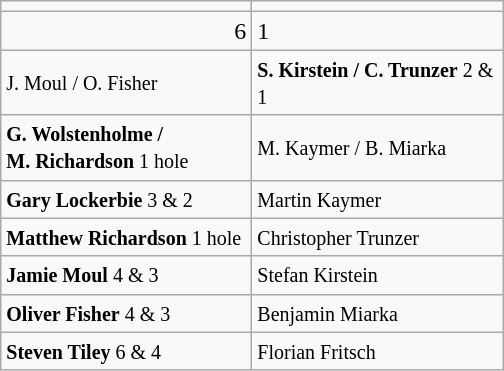<table class="wikitable">
<tr>
<td align="center" width="160"></td>
<td align="center" width="160"></td>
</tr>
<tr>
<td align="right">6</td>
<td>1</td>
</tr>
<tr>
<td><small>J. Moul / O. Fisher</small></td>
<td><small><strong>S. Kirstein / C. Trunzer</strong> 2 & 1</small></td>
</tr>
<tr>
<td><small><strong>G. Wolstenholme /<br>M. Richardson</strong> 1 hole</small></td>
<td><small>M. Kaymer / B. Miarka</small></td>
</tr>
<tr>
<td><small><strong>Gary Lockerbie</strong> 3 & 2</small></td>
<td><small>Martin Kaymer</small></td>
</tr>
<tr>
<td><small><strong>Matthew Richardson</strong> 1 hole</small></td>
<td><small>Christopher Trunzer</small></td>
</tr>
<tr>
<td><small><strong>Jamie Moul</strong> 4 & 3</small></td>
<td><small>Stefan Kirstein</small></td>
</tr>
<tr>
<td><small><strong>Oliver Fisher</strong> 4 & 3</small></td>
<td><small>Benjamin Miarka</small></td>
</tr>
<tr>
<td><small><strong>Steven Tiley</strong> 6 & 4</small></td>
<td><small>Florian Fritsch</small></td>
</tr>
</table>
